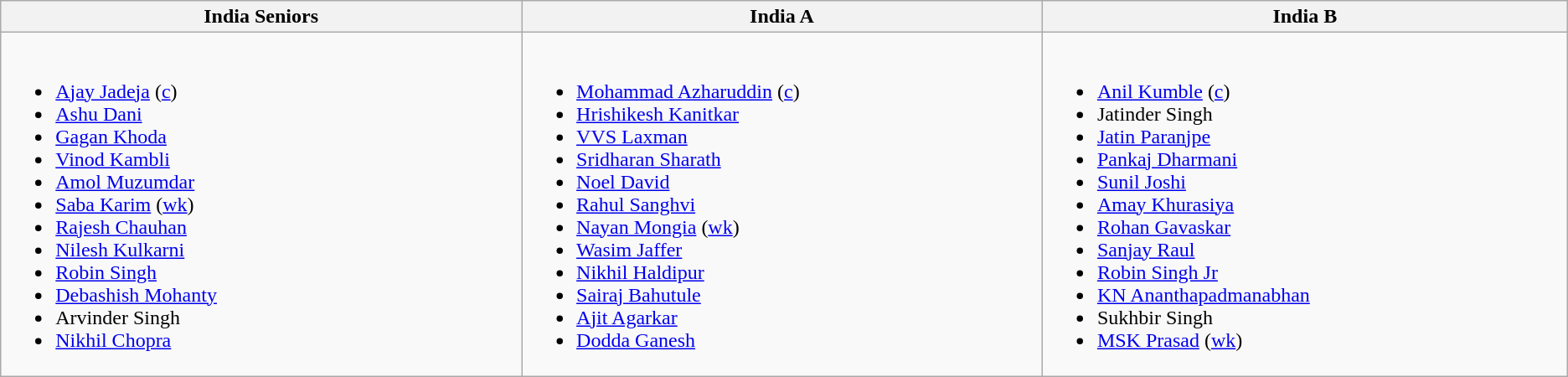<table class="wikitable">
<tr>
<th style="width:15%;"> India Seniors </th>
<th style="width:15%;"> India A </th>
<th style="width:15%;"> India B </th>
</tr>
<tr style="vertical-align:top">
<td><br><ul><li><a href='#'>Ajay Jadeja</a> (<a href='#'>c</a>)</li><li><a href='#'>Ashu Dani</a></li><li><a href='#'>Gagan Khoda</a></li><li><a href='#'>Vinod Kambli</a></li><li><a href='#'>Amol Muzumdar</a></li><li><a href='#'>Saba Karim</a> (<a href='#'>wk</a>)</li><li><a href='#'>Rajesh Chauhan</a></li><li><a href='#'>Nilesh Kulkarni</a></li><li><a href='#'>Robin Singh</a></li><li><a href='#'>Debashish Mohanty</a></li><li>Arvinder Singh</li><li><a href='#'>Nikhil Chopra</a></li></ul></td>
<td><br><ul><li><a href='#'>Mohammad Azharuddin</a> (<a href='#'>c</a>)</li><li><a href='#'>Hrishikesh Kanitkar</a></li><li><a href='#'>VVS Laxman</a></li><li><a href='#'>Sridharan Sharath</a></li><li><a href='#'>Noel David</a></li><li><a href='#'>Rahul Sanghvi</a></li><li><a href='#'>Nayan Mongia</a> (<a href='#'>wk</a>)</li><li><a href='#'>Wasim Jaffer</a></li><li><a href='#'>Nikhil Haldipur</a></li><li><a href='#'>Sairaj Bahutule</a></li><li><a href='#'>Ajit Agarkar</a></li><li><a href='#'>Dodda Ganesh</a></li></ul></td>
<td><br><ul><li><a href='#'>Anil Kumble</a> (<a href='#'>c</a>)</li><li>Jatinder Singh</li><li><a href='#'>Jatin Paranjpe</a></li><li><a href='#'>Pankaj Dharmani</a></li><li><a href='#'>Sunil Joshi</a></li><li><a href='#'>Amay Khurasiya</a></li><li><a href='#'>Rohan Gavaskar</a></li><li><a href='#'>Sanjay Raul</a></li><li><a href='#'>Robin Singh Jr</a></li><li><a href='#'>KN Ananthapadmanabhan</a></li><li>Sukhbir Singh</li><li><a href='#'>MSK Prasad</a> (<a href='#'>wk</a>)</li></ul></td>
</tr>
</table>
